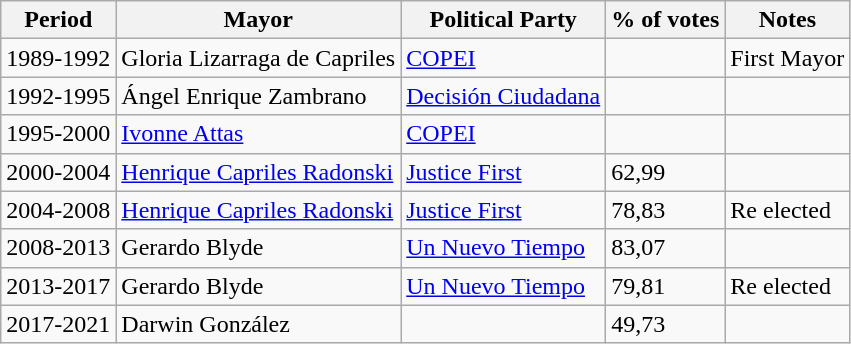<table class="wikitable">
<tr>
<th>Period</th>
<th>Mayor</th>
<th>Political Party</th>
<th>% of votes</th>
<th>Notes</th>
</tr>
<tr>
<td>1989-1992</td>
<td>Gloria Lizarraga de Capriles</td>
<td><a href='#'>COPEI</a></td>
<td></td>
<td>First Mayor</td>
</tr>
<tr>
<td>1992-1995</td>
<td>Ángel Enrique Zambrano</td>
<td><a href='#'>Decisión Ciudadana</a></td>
<td></td>
<td></td>
</tr>
<tr>
<td>1995-2000</td>
<td><a href='#'>Ivonne Attas</a></td>
<td><a href='#'>COPEI</a></td>
<td></td>
<td></td>
</tr>
<tr>
<td>2000-2004</td>
<td><a href='#'>Henrique Capriles Radonski</a></td>
<td><a href='#'>Justice First</a></td>
<td>62,99</td>
<td></td>
</tr>
<tr>
<td>2004-2008</td>
<td><a href='#'>Henrique Capriles Radonski</a></td>
<td><a href='#'>Justice First</a></td>
<td>78,83</td>
<td>Re elected</td>
</tr>
<tr>
<td>2008-2013</td>
<td>Gerardo Blyde</td>
<td><a href='#'>Un Nuevo Tiempo</a></td>
<td>83,07</td>
<td></td>
</tr>
<tr>
<td>2013-2017</td>
<td>Gerardo Blyde</td>
<td><a href='#'>Un Nuevo Tiempo</a></td>
<td>79,81</td>
<td>Re elected</td>
</tr>
<tr>
<td>2017-2021</td>
<td>Darwin González</td>
<td></td>
<td>49,73</td>
<td></td>
</tr>
</table>
